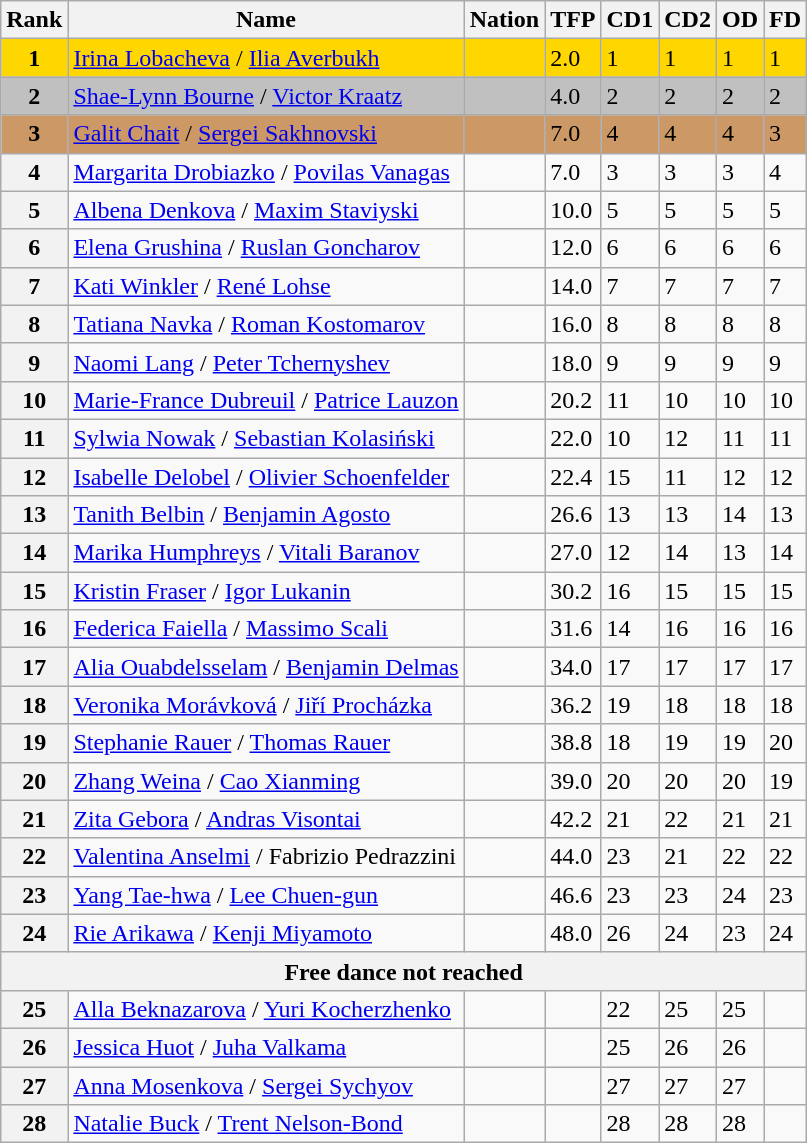<table class="wikitable">
<tr>
<th>Rank</th>
<th>Name</th>
<th>Nation</th>
<th>TFP</th>
<th>CD1</th>
<th>CD2</th>
<th>OD</th>
<th>FD</th>
</tr>
<tr bgcolor=gold>
<td align=center><strong>1</strong></td>
<td><a href='#'>Irina Lobacheva</a> / <a href='#'>Ilia Averbukh</a></td>
<td></td>
<td>2.0</td>
<td>1</td>
<td>1</td>
<td>1</td>
<td>1</td>
</tr>
<tr bgcolor=silver>
<td align=center><strong>2</strong></td>
<td><a href='#'>Shae-Lynn Bourne</a> / <a href='#'>Victor Kraatz</a></td>
<td></td>
<td>4.0</td>
<td>2</td>
<td>2</td>
<td>2</td>
<td>2</td>
</tr>
<tr bgcolor=cc9966>
<td align=center><strong>3</strong></td>
<td><a href='#'>Galit Chait</a> / <a href='#'>Sergei Sakhnovski</a></td>
<td></td>
<td>7.0</td>
<td>4</td>
<td>4</td>
<td>4</td>
<td>3</td>
</tr>
<tr>
<th>4</th>
<td><a href='#'>Margarita Drobiazko</a> / <a href='#'>Povilas Vanagas</a></td>
<td></td>
<td>7.0</td>
<td>3</td>
<td>3</td>
<td>3</td>
<td>4</td>
</tr>
<tr>
<th>5</th>
<td><a href='#'>Albena Denkova</a> / <a href='#'>Maxim Staviyski</a></td>
<td></td>
<td>10.0</td>
<td>5</td>
<td>5</td>
<td>5</td>
<td>5</td>
</tr>
<tr>
<th>6</th>
<td><a href='#'>Elena Grushina</a> / <a href='#'>Ruslan Goncharov</a></td>
<td></td>
<td>12.0</td>
<td>6</td>
<td>6</td>
<td>6</td>
<td>6</td>
</tr>
<tr>
<th>7</th>
<td><a href='#'>Kati Winkler</a> / <a href='#'>René Lohse</a></td>
<td></td>
<td>14.0</td>
<td>7</td>
<td>7</td>
<td>7</td>
<td>7</td>
</tr>
<tr>
<th>8</th>
<td><a href='#'>Tatiana Navka</a> / <a href='#'>Roman Kostomarov</a></td>
<td></td>
<td>16.0</td>
<td>8</td>
<td>8</td>
<td>8</td>
<td>8</td>
</tr>
<tr>
<th>9</th>
<td><a href='#'>Naomi Lang</a> / <a href='#'>Peter Tchernyshev</a></td>
<td></td>
<td>18.0</td>
<td>9</td>
<td>9</td>
<td>9</td>
<td>9</td>
</tr>
<tr>
<th>10</th>
<td><a href='#'>Marie-France Dubreuil</a> / <a href='#'>Patrice Lauzon</a></td>
<td></td>
<td>20.2</td>
<td>11</td>
<td>10</td>
<td>10</td>
<td>10</td>
</tr>
<tr>
<th>11</th>
<td><a href='#'>Sylwia Nowak</a> / <a href='#'>Sebastian Kolasiński</a></td>
<td></td>
<td>22.0</td>
<td>10</td>
<td>12</td>
<td>11</td>
<td>11</td>
</tr>
<tr>
<th>12</th>
<td><a href='#'>Isabelle Delobel</a> / <a href='#'>Olivier Schoenfelder</a></td>
<td></td>
<td>22.4</td>
<td>15</td>
<td>11</td>
<td>12</td>
<td>12</td>
</tr>
<tr>
<th>13</th>
<td><a href='#'>Tanith Belbin</a> / <a href='#'>Benjamin Agosto</a></td>
<td></td>
<td>26.6</td>
<td>13</td>
<td>13</td>
<td>14</td>
<td>13</td>
</tr>
<tr>
<th>14</th>
<td><a href='#'>Marika Humphreys</a> / <a href='#'>Vitali Baranov</a></td>
<td></td>
<td>27.0</td>
<td>12</td>
<td>14</td>
<td>13</td>
<td>14</td>
</tr>
<tr>
<th>15</th>
<td><a href='#'>Kristin Fraser</a> / <a href='#'>Igor Lukanin</a></td>
<td></td>
<td>30.2</td>
<td>16</td>
<td>15</td>
<td>15</td>
<td>15</td>
</tr>
<tr>
<th>16</th>
<td><a href='#'>Federica Faiella</a> / <a href='#'>Massimo Scali</a></td>
<td></td>
<td>31.6</td>
<td>14</td>
<td>16</td>
<td>16</td>
<td>16</td>
</tr>
<tr>
<th>17</th>
<td><a href='#'>Alia Ouabdelsselam</a> / <a href='#'>Benjamin Delmas</a></td>
<td></td>
<td>34.0</td>
<td>17</td>
<td>17</td>
<td>17</td>
<td>17</td>
</tr>
<tr>
<th>18</th>
<td><a href='#'>Veronika Morávková</a> / <a href='#'>Jiří Procházka</a></td>
<td></td>
<td>36.2</td>
<td>19</td>
<td>18</td>
<td>18</td>
<td>18</td>
</tr>
<tr>
<th>19</th>
<td><a href='#'>Stephanie Rauer</a> / <a href='#'>Thomas Rauer</a></td>
<td></td>
<td>38.8</td>
<td>18</td>
<td>19</td>
<td>19</td>
<td>20</td>
</tr>
<tr>
<th>20</th>
<td><a href='#'>Zhang Weina</a> / <a href='#'>Cao Xianming</a></td>
<td></td>
<td>39.0</td>
<td>20</td>
<td>20</td>
<td>20</td>
<td>19</td>
</tr>
<tr>
<th>21</th>
<td><a href='#'>Zita Gebora</a> / <a href='#'>Andras Visontai</a></td>
<td></td>
<td>42.2</td>
<td>21</td>
<td>22</td>
<td>21</td>
<td>21</td>
</tr>
<tr>
<th>22</th>
<td><a href='#'>Valentina Anselmi</a> / Fabrizio Pedrazzini</td>
<td></td>
<td>44.0</td>
<td>23</td>
<td>21</td>
<td>22</td>
<td>22</td>
</tr>
<tr>
<th>23</th>
<td><a href='#'>Yang Tae-hwa</a> / <a href='#'>Lee Chuen-gun</a></td>
<td></td>
<td>46.6</td>
<td>23</td>
<td>23</td>
<td>24</td>
<td>23</td>
</tr>
<tr>
<th>24</th>
<td><a href='#'>Rie Arikawa</a> / <a href='#'>Kenji Miyamoto</a></td>
<td></td>
<td>48.0</td>
<td>26</td>
<td>24</td>
<td>23</td>
<td>24</td>
</tr>
<tr>
<th colspan=8>Free dance not reached</th>
</tr>
<tr>
<th>25</th>
<td><a href='#'>Alla Beknazarova</a> / <a href='#'>Yuri Kocherzhenko</a></td>
<td></td>
<td></td>
<td>22</td>
<td>25</td>
<td>25</td>
<td></td>
</tr>
<tr>
<th>26</th>
<td><a href='#'>Jessica Huot</a> / <a href='#'>Juha Valkama</a></td>
<td></td>
<td></td>
<td>25</td>
<td>26</td>
<td>26</td>
<td></td>
</tr>
<tr>
<th>27</th>
<td><a href='#'>Anna Mosenkova</a> / <a href='#'>Sergei Sychyov</a></td>
<td></td>
<td></td>
<td>27</td>
<td>27</td>
<td>27</td>
<td></td>
</tr>
<tr>
<th>28</th>
<td><a href='#'>Natalie Buck</a> / <a href='#'>Trent Nelson-Bond</a></td>
<td></td>
<td></td>
<td>28</td>
<td>28</td>
<td>28</td>
<td></td>
</tr>
</table>
